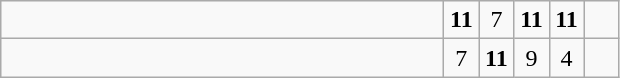<table class="wikitable">
<tr>
<td style="width:18em"><strong></strong></td>
<td align=center style="width:1em"><strong>11</strong></td>
<td align=center style="width:1em">7</td>
<td align=center style="width:1em"><strong>11</strong></td>
<td align=center style="width:1em"><strong>11</strong></td>
<td align=center style="width:1em"></td>
</tr>
<tr>
<td style="width:18em"></td>
<td align=center style="width:1em">7</td>
<td align=center style="width:1em"><strong>11</strong></td>
<td align=center style="width:1em">9</td>
<td align=center style="width:1em">4</td>
<td align=center style="width:1em"></td>
</tr>
</table>
